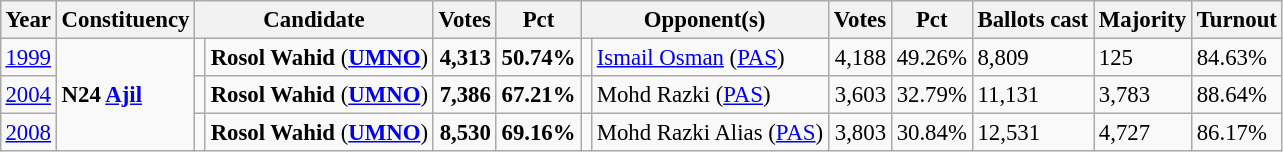<table class="wikitable" style="margin:0.5em ; font-size:95%">
<tr>
<th>Year</th>
<th>Constituency</th>
<th colspan=2>Candidate</th>
<th>Votes</th>
<th>Pct</th>
<th colspan=2>Opponent(s)</th>
<th>Votes</th>
<th>Pct</th>
<th>Ballots cast</th>
<th>Majority</th>
<th>Turnout</th>
</tr>
<tr>
<td><a href='#'>1999</a></td>
<td rowspan=3><strong>N24 <a href='#'>Ajil</a></strong></td>
<td></td>
<td><strong>Rosol Wahid</strong> (<a href='#'><strong>UMNO</strong></a>)</td>
<td align="right"><strong>4,313</strong></td>
<td><strong>50.74%</strong></td>
<td></td>
<td><a href='#'>Ismail Osman</a> (<a href='#'>PAS</a>)</td>
<td align="right">4,188</td>
<td>49.26%</td>
<td>8,809</td>
<td>125</td>
<td>84.63%</td>
</tr>
<tr>
<td><a href='#'>2004</a></td>
<td></td>
<td><strong>Rosol Wahid</strong> (<a href='#'><strong>UMNO</strong></a>)</td>
<td align="right"><strong>7,386</strong></td>
<td><strong>67.21%</strong></td>
<td></td>
<td>Mohd Razki (<a href='#'>PAS</a>)</td>
<td align="right">3,603</td>
<td>32.79%</td>
<td>11,131</td>
<td>3,783</td>
<td>88.64%</td>
</tr>
<tr>
<td><a href='#'>2008</a></td>
<td></td>
<td><strong>Rosol Wahid</strong> (<a href='#'><strong>UMNO</strong></a>)</td>
<td align="right"><strong>8,530</strong></td>
<td><strong>69.16%</strong></td>
<td></td>
<td>Mohd Razki Alias (<a href='#'>PAS</a>)</td>
<td align="right">3,803</td>
<td>30.84%</td>
<td>12,531</td>
<td>4,727</td>
<td>86.17%</td>
</tr>
</table>
